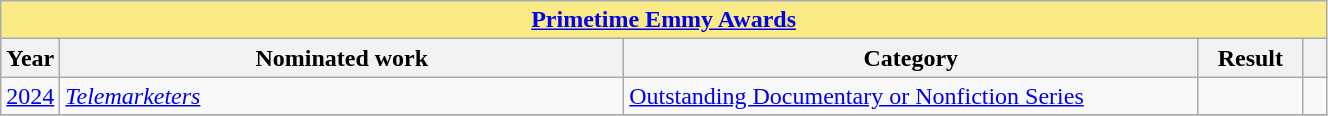<table width="70%" class="wikitable sortable">
<tr>
<th colspan="5" style="background:#FAEB86;" align="center"><a href='#'>Primetime Emmy Awards</a></th>
</tr>
<tr>
<th scope="col" style="width:1em;">Year</th>
<th scope="col" style="width:39em;">Nominated work</th>
<th scope="col" style="width:40em;">Category</th>
<th scope="col" style="width:5em;">Result</th>
<th scope="col" style="width:1em;" class="unsortable"></th>
</tr>
<tr>
<td><a href='#'>2024</a></td>
<td><em><a href='#'>Telemarketers</a></em></td>
<td><a href='#'>Outstanding Documentary or Nonfiction Series</a></td>
<td></td>
<td></td>
</tr>
<tr>
</tr>
</table>
